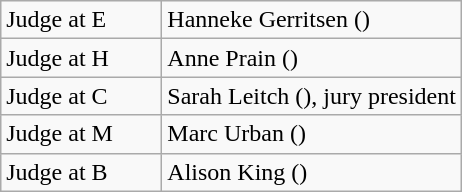<table class="wikitable">
<tr>
<td width=100>Judge at E</td>
<td>Hanneke Gerritsen ()</td>
</tr>
<tr>
<td>Judge at H</td>
<td>Anne Prain ()</td>
</tr>
<tr>
<td>Judge at C</td>
<td>Sarah Leitch (), jury president</td>
</tr>
<tr>
<td>Judge at M</td>
<td>Marc Urban ()</td>
</tr>
<tr>
<td>Judge at B</td>
<td>Alison King ()</td>
</tr>
</table>
